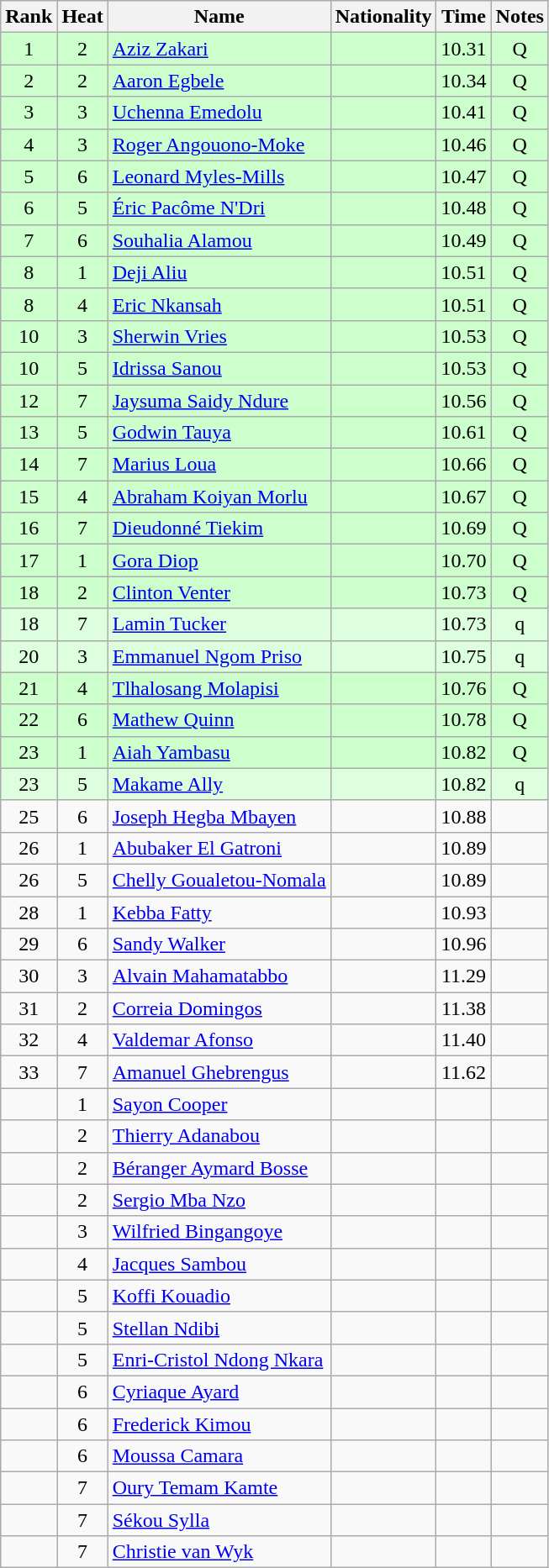<table class="wikitable sortable" style="text-align:center">
<tr>
<th>Rank</th>
<th>Heat</th>
<th>Name</th>
<th>Nationality</th>
<th>Time</th>
<th>Notes</th>
</tr>
<tr bgcolor=ccffcc>
<td>1</td>
<td>2</td>
<td align=left><a href='#'>Aziz Zakari</a></td>
<td align=left></td>
<td>10.31</td>
<td>Q</td>
</tr>
<tr bgcolor=ccffcc>
<td>2</td>
<td>2</td>
<td align=left><a href='#'>Aaron Egbele</a></td>
<td align=left></td>
<td>10.34</td>
<td>Q</td>
</tr>
<tr bgcolor=ccffcc>
<td>3</td>
<td>3</td>
<td align=left><a href='#'>Uchenna Emedolu</a></td>
<td align=left></td>
<td>10.41</td>
<td>Q</td>
</tr>
<tr bgcolor=ccffcc>
<td>4</td>
<td>3</td>
<td align=left><a href='#'>Roger Angouono-Moke</a></td>
<td align=left></td>
<td>10.46</td>
<td>Q</td>
</tr>
<tr bgcolor=ccffcc>
<td>5</td>
<td>6</td>
<td align=left><a href='#'>Leonard Myles-Mills</a></td>
<td align=left></td>
<td>10.47</td>
<td>Q</td>
</tr>
<tr bgcolor=ccffcc>
<td>6</td>
<td>5</td>
<td align=left><a href='#'>Éric Pacôme N'Dri</a></td>
<td align=left></td>
<td>10.48</td>
<td>Q</td>
</tr>
<tr bgcolor=ccffcc>
<td>7</td>
<td>6</td>
<td align=left><a href='#'>Souhalia Alamou</a></td>
<td align=left></td>
<td>10.49</td>
<td>Q</td>
</tr>
<tr bgcolor=ccffcc>
<td>8</td>
<td>1</td>
<td align=left><a href='#'>Deji Aliu</a></td>
<td align=left></td>
<td>10.51</td>
<td>Q</td>
</tr>
<tr bgcolor=ccffcc>
<td>8</td>
<td>4</td>
<td align=left><a href='#'>Eric Nkansah</a></td>
<td align=left></td>
<td>10.51</td>
<td>Q</td>
</tr>
<tr bgcolor=ccffcc>
<td>10</td>
<td>3</td>
<td align=left><a href='#'>Sherwin Vries</a></td>
<td align=left></td>
<td>10.53</td>
<td>Q</td>
</tr>
<tr bgcolor=ccffcc>
<td>10</td>
<td>5</td>
<td align=left><a href='#'>Idrissa Sanou</a></td>
<td align=left></td>
<td>10.53</td>
<td>Q</td>
</tr>
<tr bgcolor=ccffcc>
<td>12</td>
<td>7</td>
<td align=left><a href='#'>Jaysuma Saidy Ndure</a></td>
<td align=left></td>
<td>10.56</td>
<td>Q</td>
</tr>
<tr bgcolor=ccffcc>
<td>13</td>
<td>5</td>
<td align=left><a href='#'>Godwin Tauya</a></td>
<td align=left></td>
<td>10.61</td>
<td>Q</td>
</tr>
<tr bgcolor=ccffcc>
<td>14</td>
<td>7</td>
<td align=left><a href='#'>Marius Loua</a></td>
<td align=left></td>
<td>10.66</td>
<td>Q</td>
</tr>
<tr bgcolor=ccffcc>
<td>15</td>
<td>4</td>
<td align=left><a href='#'>Abraham Koiyan Morlu</a></td>
<td align=left></td>
<td>10.67</td>
<td>Q</td>
</tr>
<tr bgcolor=ccffcc>
<td>16</td>
<td>7</td>
<td align=left><a href='#'>Dieudonné Tiekim</a></td>
<td align=left></td>
<td>10.69</td>
<td>Q</td>
</tr>
<tr bgcolor=ccffcc>
<td>17</td>
<td>1</td>
<td align=left><a href='#'>Gora Diop</a></td>
<td align=left></td>
<td>10.70</td>
<td>Q</td>
</tr>
<tr bgcolor=ccffcc>
<td>18</td>
<td>2</td>
<td align=left><a href='#'>Clinton Venter</a></td>
<td align=left></td>
<td>10.73</td>
<td>Q</td>
</tr>
<tr bgcolor=ddffdd>
<td>18</td>
<td>7</td>
<td align=left><a href='#'>Lamin Tucker</a></td>
<td align=left></td>
<td>10.73</td>
<td>q</td>
</tr>
<tr bgcolor=ddffdd>
<td>20</td>
<td>3</td>
<td align=left><a href='#'>Emmanuel Ngom Priso</a></td>
<td align=left></td>
<td>10.75</td>
<td>q</td>
</tr>
<tr bgcolor=ccffcc>
<td>21</td>
<td>4</td>
<td align=left><a href='#'>Tlhalosang Molapisi</a></td>
<td align=left></td>
<td>10.76</td>
<td>Q</td>
</tr>
<tr bgcolor=ccffcc>
<td>22</td>
<td>6</td>
<td align=left><a href='#'>Mathew Quinn</a></td>
<td align=left></td>
<td>10.78</td>
<td>Q</td>
</tr>
<tr bgcolor=ccffcc>
<td>23</td>
<td>1</td>
<td align=left><a href='#'>Aiah Yambasu</a></td>
<td align=left></td>
<td>10.82</td>
<td>Q</td>
</tr>
<tr bgcolor=ddffdd>
<td>23</td>
<td>5</td>
<td align=left><a href='#'>Makame Ally</a></td>
<td align=left></td>
<td>10.82</td>
<td>q</td>
</tr>
<tr>
<td>25</td>
<td>6</td>
<td align=left><a href='#'>Joseph Hegba Mbayen</a></td>
<td align=left></td>
<td>10.88</td>
<td></td>
</tr>
<tr>
<td>26</td>
<td>1</td>
<td align=left><a href='#'>Abubaker El Gatroni</a></td>
<td align=left></td>
<td>10.89</td>
<td></td>
</tr>
<tr>
<td>26</td>
<td>5</td>
<td align=left><a href='#'>Chelly Goualetou-Nomala</a></td>
<td align=left></td>
<td>10.89</td>
<td></td>
</tr>
<tr>
<td>28</td>
<td>1</td>
<td align=left><a href='#'>Kebba Fatty</a></td>
<td align=left></td>
<td>10.93</td>
<td></td>
</tr>
<tr>
<td>29</td>
<td>6</td>
<td align=left><a href='#'>Sandy Walker</a></td>
<td align=left></td>
<td>10.96</td>
<td></td>
</tr>
<tr>
<td>30</td>
<td>3</td>
<td align=left><a href='#'>Alvain Mahamatabbo</a></td>
<td align=left></td>
<td>11.29</td>
<td></td>
</tr>
<tr>
<td>31</td>
<td>2</td>
<td align=left><a href='#'>Correia Domingos</a></td>
<td align=left></td>
<td>11.38</td>
<td></td>
</tr>
<tr>
<td>32</td>
<td>4</td>
<td align=left><a href='#'>Valdemar Afonso</a></td>
<td align=left></td>
<td>11.40</td>
<td></td>
</tr>
<tr>
<td>33</td>
<td>7</td>
<td align=left><a href='#'>Amanuel Ghebrengus</a></td>
<td align=left></td>
<td>11.62</td>
<td></td>
</tr>
<tr>
<td></td>
<td>1</td>
<td align=left><a href='#'>Sayon Cooper</a></td>
<td align=left></td>
<td></td>
<td></td>
</tr>
<tr>
<td></td>
<td>2</td>
<td align=left><a href='#'>Thierry Adanabou</a></td>
<td align=left></td>
<td></td>
<td></td>
</tr>
<tr>
<td></td>
<td>2</td>
<td align=left><a href='#'>Béranger Aymard Bosse</a></td>
<td align=left></td>
<td></td>
<td></td>
</tr>
<tr>
<td></td>
<td>2</td>
<td align=left><a href='#'>Sergio Mba Nzo</a></td>
<td align=left></td>
<td></td>
<td></td>
</tr>
<tr>
<td></td>
<td>3</td>
<td align=left><a href='#'>Wilfried Bingangoye</a></td>
<td align=left></td>
<td></td>
<td></td>
</tr>
<tr>
<td></td>
<td>4</td>
<td align=left><a href='#'>Jacques Sambou</a></td>
<td align=left></td>
<td></td>
<td></td>
</tr>
<tr>
<td></td>
<td>5</td>
<td align=left><a href='#'>Koffi Kouadio</a></td>
<td align=left></td>
<td></td>
<td></td>
</tr>
<tr>
<td></td>
<td>5</td>
<td align=left><a href='#'>Stellan Ndibi</a></td>
<td align=left></td>
<td></td>
<td></td>
</tr>
<tr>
<td></td>
<td>5</td>
<td align=left><a href='#'>Enri-Cristol Ndong Nkara</a></td>
<td align=left></td>
<td></td>
<td></td>
</tr>
<tr>
<td></td>
<td>6</td>
<td align=left><a href='#'>Cyriaque Ayard</a></td>
<td align=left></td>
<td></td>
<td></td>
</tr>
<tr>
<td></td>
<td>6</td>
<td align=left><a href='#'>Frederick Kimou</a></td>
<td align=left></td>
<td></td>
<td></td>
</tr>
<tr>
<td></td>
<td>6</td>
<td align=left><a href='#'>Moussa Camara</a></td>
<td align=left></td>
<td></td>
<td></td>
</tr>
<tr>
<td></td>
<td>7</td>
<td align=left><a href='#'>Oury Temam Kamte</a></td>
<td align=left></td>
<td></td>
<td></td>
</tr>
<tr>
<td></td>
<td>7</td>
<td align=left><a href='#'>Sékou Sylla</a></td>
<td align=left></td>
<td></td>
<td></td>
</tr>
<tr>
<td></td>
<td>7</td>
<td align=left><a href='#'>Christie van Wyk</a></td>
<td align=left></td>
<td></td>
<td></td>
</tr>
</table>
